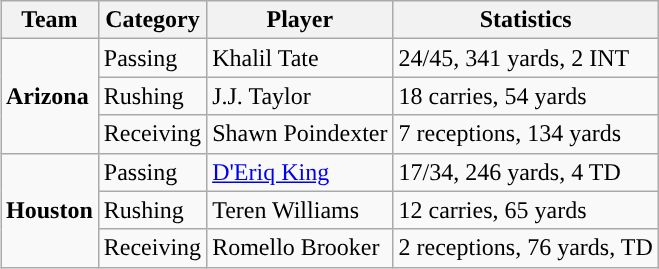<table class="wikitable" style="float: right;">
<tr>
<th>Team</th>
<th>Category</th>
<th>Player</th>
<th>Statistics</th>
</tr>
<tr>
<td rowspan=3><strong>Arizona</strong></td>
<td>Passing</td>
<td>Khalil Tate</td>
<td>24/45, 341 yards, 2 INT</td>
</tr>
<tr>
<td>Rushing</td>
<td>J.J. Taylor</td>
<td>18 carries, 54 yards</td>
</tr>
<tr>
<td>Receiving</td>
<td>Shawn Poindexter</td>
<td>7 receptions, 134 yards</td>
</tr>
<tr>
<td rowspan=3><strong>Houston</strong></td>
<td>Passing</td>
<td><a href='#'>D'Eriq King</a></td>
<td>17/34, 246 yards, 4 TD</td>
</tr>
<tr>
<td>Rushing</td>
<td>Teren Williams</td>
<td>12 carries, 65 yards</td>
</tr>
<tr>
<td>Receiving</td>
<td>Romello Brooker</td>
<td>2 receptions, 76 yards, TD</td>
</tr>
</table>
